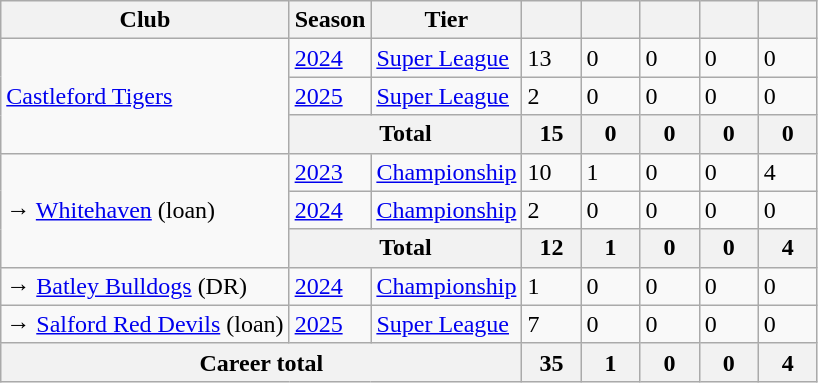<table class="wikitable defaultcenter">
<tr>
<th>Club</th>
<th>Season</th>
<th>Tier</th>
<th style="width:2em;"></th>
<th style="width:2em;"></th>
<th style="width:2em;"></th>
<th style="width:2em;"></th>
<th style="width:2em;"></th>
</tr>
<tr>
<td rowspan="3" style="text-align:left;"> <a href='#'>Castleford Tigers</a></td>
<td><a href='#'>2024</a></td>
<td><a href='#'>Super League</a></td>
<td>13</td>
<td>0</td>
<td>0</td>
<td>0</td>
<td>0</td>
</tr>
<tr>
<td><a href='#'>2025</a></td>
<td><a href='#'>Super League</a></td>
<td>2</td>
<td>0</td>
<td>0</td>
<td>0</td>
<td>0</td>
</tr>
<tr>
<th colspan="2">Total</th>
<th>15</th>
<th>0</th>
<th>0</th>
<th>0</th>
<th>0</th>
</tr>
<tr>
<td rowspan="3" style="text-align:left;">→  <a href='#'>Whitehaven</a> (loan)</td>
<td><a href='#'>2023</a></td>
<td><a href='#'>Championship</a></td>
<td>10</td>
<td>1</td>
<td>0</td>
<td>0</td>
<td>4</td>
</tr>
<tr>
<td><a href='#'>2024</a></td>
<td><a href='#'>Championship</a></td>
<td>2</td>
<td>0</td>
<td>0</td>
<td>0</td>
<td>0</td>
</tr>
<tr>
<th colspan="2">Total</th>
<th>12</th>
<th>1</th>
<th>0</th>
<th>0</th>
<th>4</th>
</tr>
<tr>
<td style="text-align:left;">→  <a href='#'>Batley Bulldogs</a> (DR)</td>
<td><a href='#'>2024</a></td>
<td><a href='#'>Championship</a></td>
<td>1</td>
<td>0</td>
<td>0</td>
<td>0</td>
<td>0</td>
</tr>
<tr>
<td style="text-align:left;">→  <a href='#'>Salford Red Devils</a> (loan)</td>
<td><a href='#'>2025</a></td>
<td><a href='#'>Super League</a></td>
<td>7</td>
<td>0</td>
<td>0</td>
<td>0</td>
<td>0</td>
</tr>
<tr>
<th colspan="3">Career total</th>
<th>35</th>
<th>1</th>
<th>0</th>
<th>0</th>
<th>4</th>
</tr>
</table>
